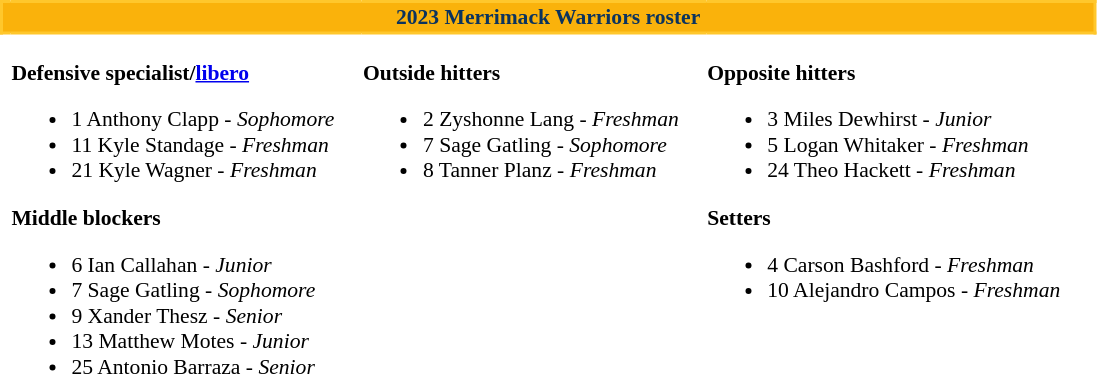<table class="toccolours" style="border-collapse:collapse; font-size:90%;">
<tr>
<td colspan="7" style="text-align:center; background:#FAB20B; color:#0B335E; border: 2px solid #FFC72C;"><strong>2023 Merrimack Warriors roster</strong></td>
</tr>
<tr>
</tr>
<tr>
<td width="03"> </td>
<td valign="top"><br><strong>Defensive specialist/<a href='#'>libero</a></strong><ul><li>1 Anthony Clapp - <em>Sophomore</em></li><li>11 Kyle Standage - <em>Freshman</em></li><li>21 Kyle Wagner - <em>Freshman</em></li></ul><strong>Middle blockers</strong><ul><li>6 Ian Callahan - <em>Junior</em></li><li>7 Sage Gatling - <em>Sophomore</em></li><li>9 Xander Thesz - <em>Senior</em></li><li>13 Matthew Motes  - <em>Junior</em></li><li>25 Antonio Barraza - <em>Senior</em></li></ul></td>
<td width="15"> </td>
<td valign="top"><br><strong>Outside hitters</strong><ul><li>2 Zyshonne Lang - <em>Freshman</em></li><li>7 Sage Gatling - <em>Sophomore</em></li><li>8 Tanner Planz - <em>Freshman</em></li></ul></td>
<td width="15"> </td>
<td valign="top"><br><strong>Opposite hitters</strong><ul><li>3 Miles Dewhirst - <em>Junior</em></li><li>5 Logan Whitaker  - <em>Freshman</em></li><li>24 Theo Hackett - <em>Freshman</em></li></ul><strong>Setters</strong><ul><li>4 Carson Bashford - <em>Freshman</em></li><li>10 Alejandro Campos - <em>Freshman</em></li></ul></td>
<td width="20"> </td>
</tr>
</table>
